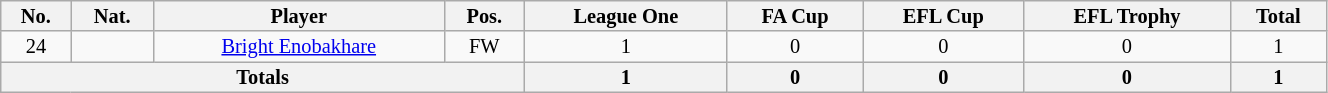<table class="wikitable sortable alternance" style="font-size:85%; text-align:center; line-height:14px; width:70%;">
<tr>
<th>No.</th>
<th>Nat.</th>
<th>Player</th>
<th>Pos.</th>
<th>League One</th>
<th>FA Cup</th>
<th>EFL Cup</th>
<th>EFL Trophy</th>
<th>Total</th>
</tr>
<tr>
<td>24</td>
<td></td>
<td><a href='#'>Bright Enobakhare</a></td>
<td>FW</td>
<td>1</td>
<td>0</td>
<td>0</td>
<td>0</td>
<td>1</td>
</tr>
<tr class="sortbottom">
<th colspan="4">Totals</th>
<th>1</th>
<th>0</th>
<th>0</th>
<th>0</th>
<th>1</th>
</tr>
</table>
